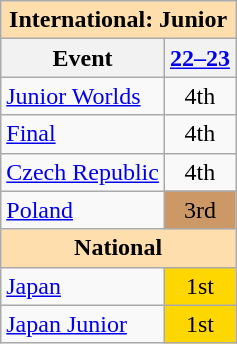<table class="wikitable" style="text-align:center">
<tr>
<th colspan="2" style="background-color: #ffdead; " align="center">International: Junior</th>
</tr>
<tr>
<th>Event</th>
<th><a href='#'>22–23</a></th>
</tr>
<tr>
<td align=left><a href='#'>Junior Worlds</a></td>
<td>4th</td>
</tr>
<tr>
<td align=left> <a href='#'>Final</a></td>
<td>4th</td>
</tr>
<tr>
<td align=left> <a href='#'>Czech Republic</a></td>
<td>4th</td>
</tr>
<tr>
<td align=left> <a href='#'>Poland</a></td>
<td bgcolor=cc9966>3rd</td>
</tr>
<tr>
<th colspan="2" style="background-color: #ffdead; " align="center">National</th>
</tr>
<tr>
<td align="left"><a href='#'>Japan</a></td>
<td bgcolor=gold>1st</td>
</tr>
<tr>
<td align=left><a href='#'>Japan Junior</a></td>
<td bgcolor=gold>1st</td>
</tr>
</table>
